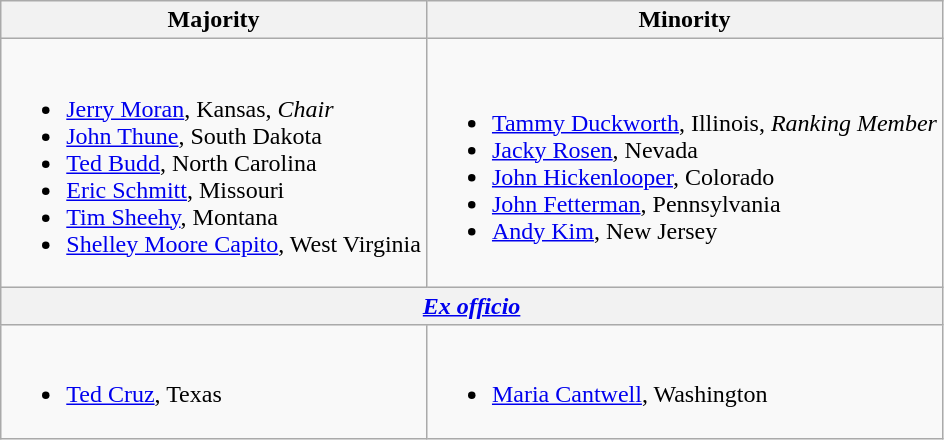<table class=wikitable>
<tr>
<th>Majority</th>
<th>Minority</th>
</tr>
<tr>
<td><br><ul><li><a href='#'>Jerry Moran</a>, Kansas, <em>Chair</em></li><li><a href='#'>John Thune</a>, South Dakota</li><li><a href='#'>Ted Budd</a>, North Carolina</li><li><a href='#'>Eric Schmitt</a>, Missouri</li><li><a href='#'>Tim Sheehy</a>, Montana</li><li><a href='#'>Shelley Moore Capito</a>, West Virginia</li></ul></td>
<td><br><ul><li><a href='#'>Tammy Duckworth</a>, Illinois, <em>Ranking Member</em></li><li><a href='#'>Jacky Rosen</a>, Nevada</li><li><a href='#'>John Hickenlooper</a>, Colorado</li><li><a href='#'>John Fetterman</a>, Pennsylvania</li><li><a href='#'>Andy Kim</a>, New Jersey</li></ul></td>
</tr>
<tr>
<th colspan=2><em><a href='#'>Ex officio</a></em></th>
</tr>
<tr>
<td><br><ul><li><a href='#'>Ted Cruz</a>, Texas</li></ul></td>
<td><br><ul><li><a href='#'>Maria Cantwell</a>, Washington</li></ul></td>
</tr>
</table>
